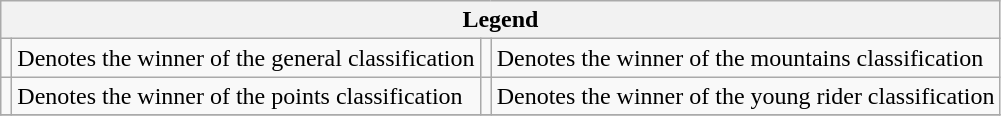<table class="wikitable">
<tr>
<th colspan="4">Legend</th>
</tr>
<tr>
<td></td>
<td>Denotes the winner of the general classification</td>
<td></td>
<td>Denotes the winner of the mountains classification</td>
</tr>
<tr>
<td></td>
<td>Denotes the winner of the points classification</td>
<td></td>
<td>Denotes the winner of the young rider classification</td>
</tr>
<tr>
</tr>
</table>
